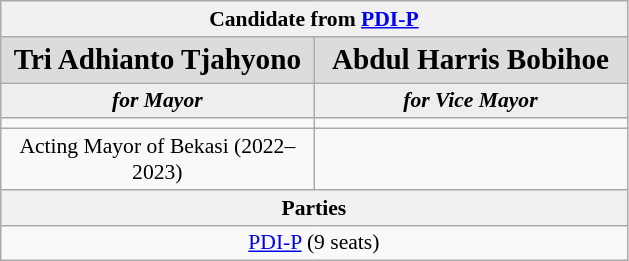<table class="wikitable" style="font-size:90%; text-align:center;">
<tr>
<td colspan=2 style="background:#f1f1f1;"><strong>Candidate from <a href='#'>PDI-P</a></strong></td>
</tr>
<tr>
<th style="width:3em; font-size:135%; background:#DCDCDC; width:200px;">Tri Adhianto Tjahyono</th>
<th style="width:3em; font-size:135%; background:#DCDCDC; width:200px;">Abdul Harris Bobihoe</th>
</tr>
<tr style="color:#000; font-size:100%; background:#EEEEEE;">
<td style="width:3em; width:200px;"><strong><em>for Mayor</em></strong></td>
<td style="width:3em; width:200px;"><strong><em>for Vice Mayor</em></strong></td>
</tr>
<tr>
<td></td>
<td></td>
</tr>
<tr>
<td>Acting Mayor of Bekasi (2022–2023)</td>
<td></td>
</tr>
<tr>
<td colspan=2 style="background:#f1f1f1;"><strong>Parties</strong></td>
</tr>
<tr>
<td colspan=2> <a href='#'>PDI-P</a> (9 seats)</td>
</tr>
</table>
